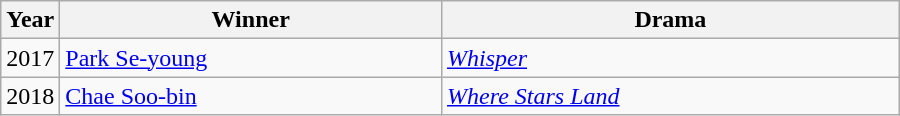<table class="wikitable" style="width:600px">
<tr>
<th width=10>Year</th>
<th>Winner</th>
<th>Drama</th>
</tr>
<tr>
<td>2017</td>
<td><a href='#'>Park Se-young</a></td>
<td><em><a href='#'>Whisper</a></em></td>
</tr>
<tr>
<td>2018</td>
<td><a href='#'>Chae Soo-bin</a></td>
<td><em><a href='#'>Where Stars Land</a></em></td>
</tr>
</table>
